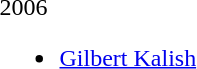<table>
<tr>
<td>2006<br><ul><li><a href='#'>Gilbert Kalish</a></li></ul></td>
</tr>
</table>
